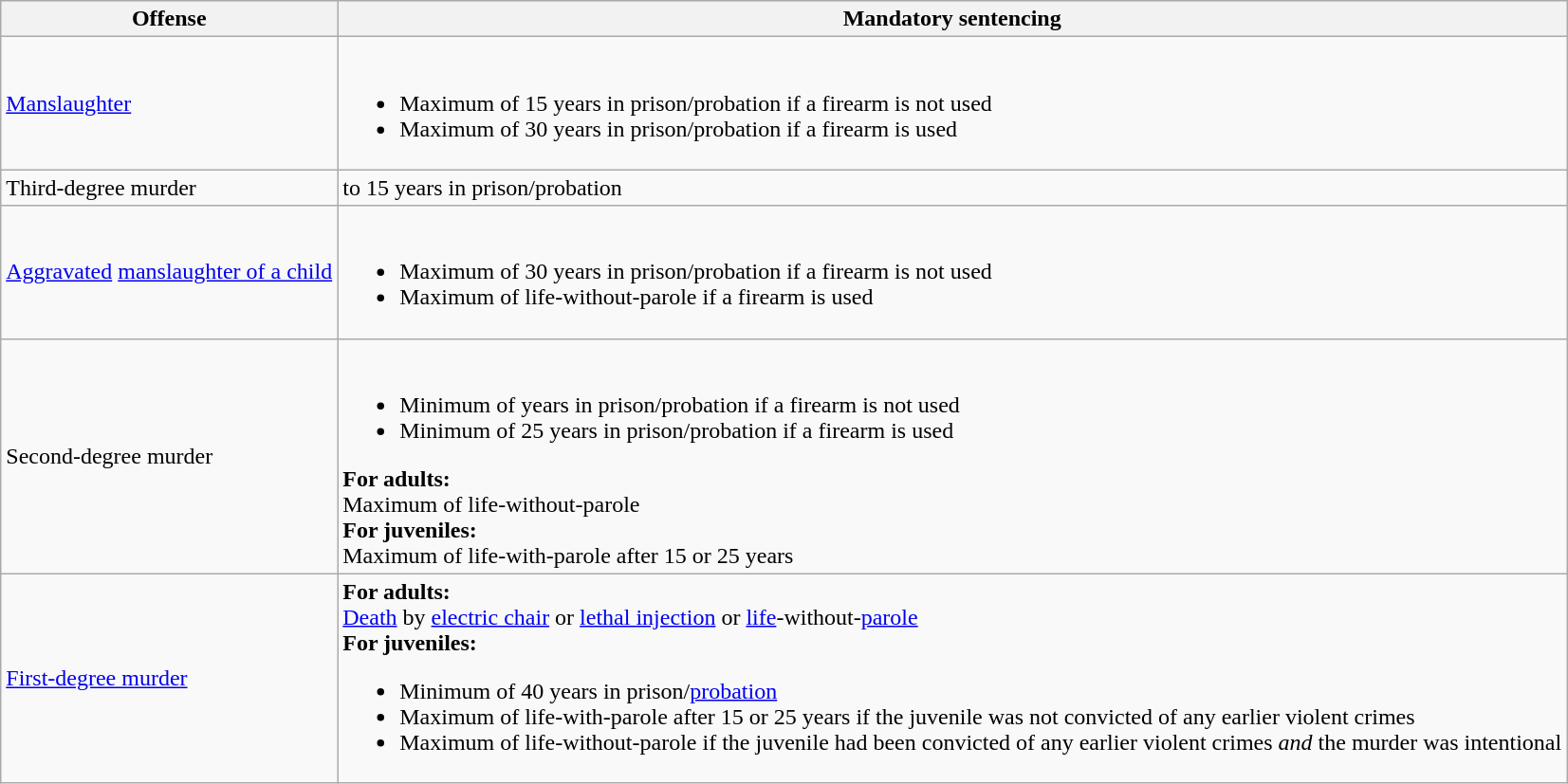<table class="wikitable">
<tr>
<th>Offense</th>
<th>Mandatory sentencing</th>
</tr>
<tr>
<td><a href='#'>Manslaughter</a></td>
<td><br><ul><li>Maximum of 15 years in prison/probation if a firearm is not used</li><li>Maximum of 30 years in prison/probation if a firearm is used</li></ul></td>
</tr>
<tr>
<td>Third-degree murder</td>
<td> to 15 years in prison/probation</td>
</tr>
<tr>
<td><a href='#'>Aggravated</a> <a href='#'>manslaughter of a child</a></td>
<td><br><ul><li>Maximum of 30 years in prison/probation if a firearm is not used</li><li>Maximum of life-without-parole if a firearm is used</li></ul></td>
</tr>
<tr>
<td>Second-degree murder</td>
<td><br><ul><li>Minimum of  years in prison/probation if a firearm is not used</li><li>Minimum of 25 years in prison/probation if a firearm is used</li></ul><strong>For adults:</strong><br>Maximum of life-without-parole<br><strong>For juveniles:</strong><br>Maximum of life-with-parole after 15 or 25 years</td>
</tr>
<tr>
<td><a href='#'>First-degree murder</a></td>
<td><strong>For adults:</strong><br><a href='#'>Death</a> by <a href='#'>electric chair</a> or <a href='#'>lethal injection</a> or <a href='#'>life</a>-without-<a href='#'>parole</a><br><strong>For juveniles:</strong><br><ul><li>Minimum of 40 years in prison/<a href='#'>probation</a></li><li>Maximum of life-with-parole after 15 or 25 years if the juvenile was not convicted of any earlier violent crimes</li><li>Maximum of life-without-parole if the juvenile had been convicted of any earlier violent crimes <em>and</em> the murder was intentional</li></ul></td>
</tr>
</table>
